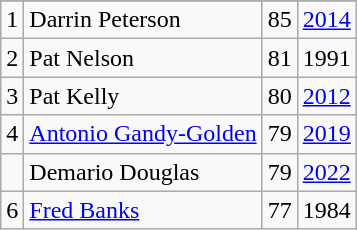<table class="wikitable">
<tr>
</tr>
<tr>
<td>1</td>
<td>Darrin Peterson</td>
<td>85</td>
<td><a href='#'>2014</a></td>
</tr>
<tr>
<td>2</td>
<td>Pat Nelson</td>
<td>81</td>
<td>1991</td>
</tr>
<tr>
<td>3</td>
<td>Pat Kelly</td>
<td>80</td>
<td><a href='#'>2012</a></td>
</tr>
<tr>
<td>4</td>
<td><a href='#'>Antonio Gandy-Golden</a></td>
<td>79</td>
<td><a href='#'>2019</a></td>
</tr>
<tr>
<td></td>
<td>Demario Douglas</td>
<td>79</td>
<td><a href='#'>2022</a></td>
</tr>
<tr>
<td>6</td>
<td><a href='#'>Fred Banks</a></td>
<td>77</td>
<td>1984</td>
</tr>
</table>
